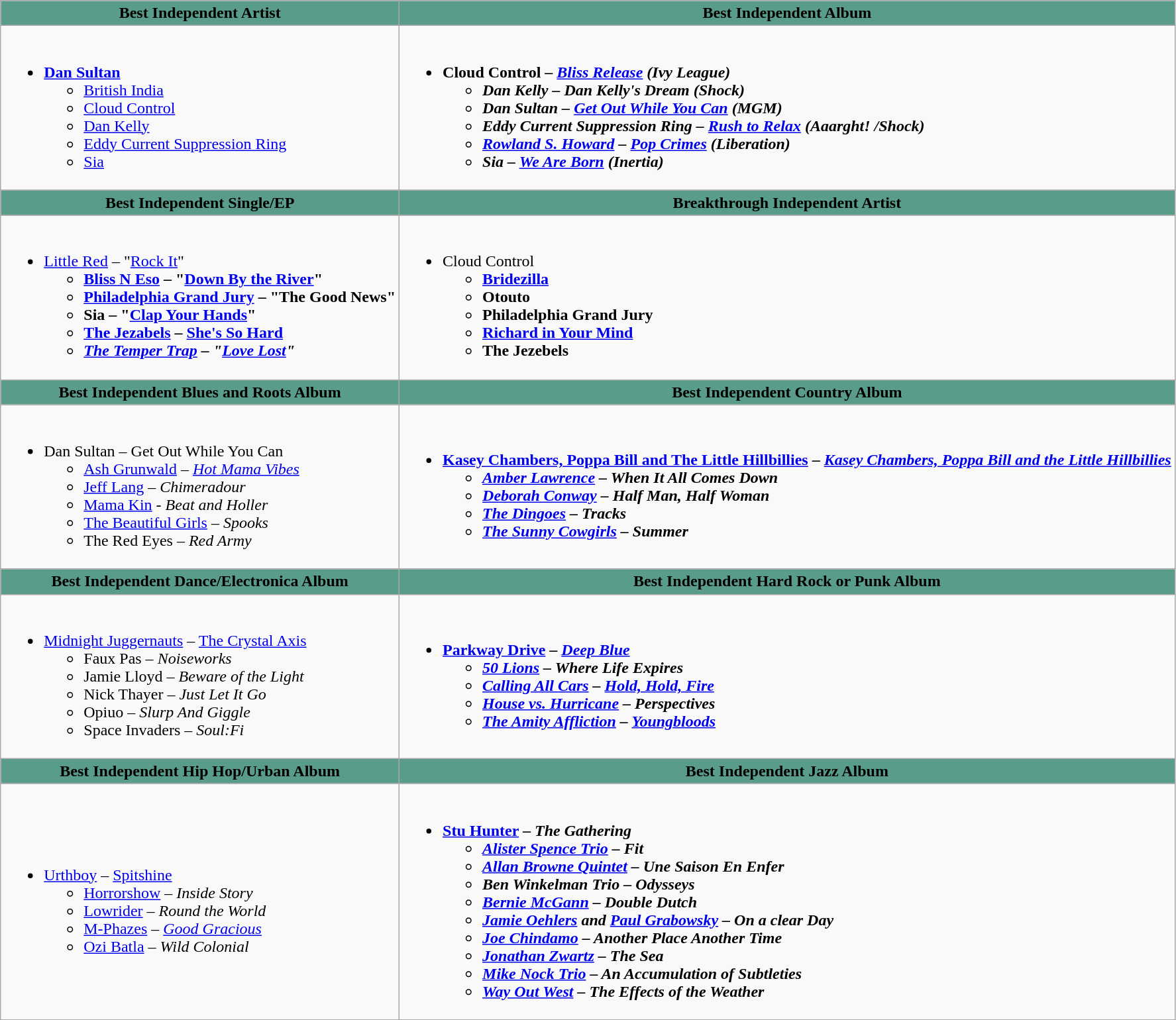<table class=wikitable style="width="150%">
<tr>
<th ! style="background:#589C89; width=;"50%">Best Independent Artist</th>
<th ! style="background:#589C89; width=;"50%">Best Independent Album</th>
</tr>
<tr>
<td><br><ul><li><strong><a href='#'>Dan Sultan</a></strong><ul><li><a href='#'>British India</a></li><li><a href='#'>Cloud Control</a></li><li><a href='#'>Dan Kelly</a></li><li><a href='#'>Eddy Current Suppression Ring</a></li><li><a href='#'>Sia</a></li></ul></li></ul></td>
<td><br><ul><li><strong>Cloud Control – <em><a href='#'>Bliss Release</a><strong><em> (Ivy League)<ul><li>Dan Kelly – </em>Dan Kelly's Dream<em> (Shock)</li><li>Dan Sultan – </em><a href='#'>Get Out While You Can</a><em> (MGM)</li><li>Eddy Current Suppression Ring – </em><a href='#'>Rush to Relax</a><em> (Aaarght! /Shock)</li><li><a href='#'>Rowland S. Howard</a> – </em><a href='#'>Pop Crimes</a><em> (Liberation)</li><li>Sia – </em><a href='#'>We Are Born</a><em> (Inertia)</li></ul></li></ul></td>
</tr>
<tr>
<th ! style="background:#589C89; width=;"50%">Best Independent Single/EP</th>
<th ! style="background:#589C89; width=;"50%">Breakthrough Independent Artist</th>
</tr>
<tr>
<td><br><ul><li></strong><a href='#'>Little Red</a> – "<a href='#'>Rock It</a>"<strong><ul><li><a href='#'>Bliss N Eso</a> – "<a href='#'>Down By the River</a>"</li><li><a href='#'>Philadelphia Grand Jury</a> – "The Good News"</li><li>Sia – "<a href='#'>Clap Your Hands</a>"</li><li><a href='#'>The Jezabels</a> – </em><a href='#'>She's So Hard</a><em></li><li><a href='#'>The Temper Trap</a> – "<a href='#'>Love Lost</a>"</li></ul></li></ul></td>
<td><br><ul><li></strong>Cloud Control<strong><ul><li><a href='#'>Bridezilla</a></li><li>Otouto</li><li>Philadelphia Grand Jury</li><li><a href='#'>Richard in Your Mind</a></li><li>The Jezebels</li></ul></li></ul></td>
</tr>
<tr>
<th ! style="background:#589C89; width=;"50%">Best Independent Blues and Roots Album</th>
<th ! style="background:#589C89; width=;"50%">Best Independent Country Album</th>
</tr>
<tr>
<td><br><ul><li></strong>Dan Sultan – </em>Get Out While You Can</em></strong><ul><li><a href='#'>Ash Grunwald</a> – <em><a href='#'>Hot Mama Vibes</a></em></li><li><a href='#'>Jeff Lang</a> – <em>Chimeradour</em></li><li><a href='#'>Mama Kin</a> - <em>Beat and Holler</em></li><li><a href='#'>The Beautiful Girls</a> – <em>Spooks</em></li><li>The Red Eyes – <em>Red Army</em></li></ul></li></ul></td>
<td><br><ul><li><strong><a href='#'>Kasey Chambers, Poppa Bill and The Little Hillbillies</a> – <em><a href='#'>Kasey Chambers, Poppa Bill and the Little Hillbillies</a><strong><em><ul><li><a href='#'>Amber Lawrence</a> – </em>When It All Comes Down<em></li><li><a href='#'>Deborah Conway</a> – </em>Half Man, Half Woman<em></li><li><a href='#'>The Dingoes</a> – </em>Tracks<em></li><li><a href='#'>The Sunny Cowgirls</a> – </em>Summer<em></li></ul></li></ul></td>
</tr>
<tr>
<th ! style="background:#589C89; width=;"50%">Best Independent Dance/Electronica Album</th>
<th ! style="background:#589C89; width=;"50%">Best Independent Hard Rock or Punk Album</th>
</tr>
<tr>
<td><br><ul><li></strong><a href='#'>Midnight Juggernauts</a> – </em><a href='#'>The Crystal Axis</a></em></strong><ul><li>Faux Pas – <em>Noiseworks</em></li><li>Jamie Lloyd – <em>Beware of the Light</em></li><li>Nick Thayer – <em>Just Let It Go</em></li><li>Opiuo – <em>Slurp And Giggle</em></li><li>Space Invaders – <em>Soul:Fi</em></li></ul></li></ul></td>
<td><br><ul><li><strong><a href='#'>Parkway Drive</a> – <em><a href='#'>Deep Blue</a><strong><em><ul><li><a href='#'>50 Lions</a> – </em>Where Life Expires<em></li><li><a href='#'>Calling All Cars</a> – </em><a href='#'>Hold, Hold, Fire</a><em></li><li><a href='#'>House vs. Hurricane</a> – </em>Perspectives<em></li><li><a href='#'>The Amity Affliction</a> – </em><a href='#'>Youngbloods</a><em></li></ul></li></ul></td>
</tr>
<tr>
<th ! style="background:#589C89; width=;"50%">Best Independent Hip Hop/Urban Album</th>
<th ! style="background:#589C89; width=;"50%">Best Independent Jazz Album</th>
</tr>
<tr>
<td><br><ul><li></strong><a href='#'>Urthboy</a> – </em><a href='#'>Spitshine</a></em></strong><ul><li><a href='#'>Horrorshow</a> – <em>Inside Story</em></li><li><a href='#'>Lowrider</a> – <em>Round the World</em></li><li><a href='#'>M-Phazes</a> – <em><a href='#'>Good Gracious</a></em></li><li><a href='#'>Ozi Batla</a> – <em>Wild Colonial</em></li></ul></li></ul></td>
<td><br><ul><li><strong><a href='#'>Stu Hunter</a> – <em>The Gathering<strong><em><ul><li><a href='#'>Alister Spence Trio</a> – </em>Fit<em></li><li><a href='#'>Allan Browne Quintet</a> – </em>Une Saison En Enfer<em></li><li>Ben Winkelman Trio – </em>Odysseys<em></li><li><a href='#'>Bernie McGann</a> – </em>Double Dutch<em></li><li><a href='#'>Jamie Oehlers</a> and <a href='#'>Paul Grabowsky</a> – </em>On a clear Day<em></li><li><a href='#'>Joe Chindamo</a> – </em>Another Place Another Time<em></li><li><a href='#'>Jonathan Zwartz</a> – </em>The Sea<em></li><li><a href='#'>Mike Nock Trio</a> – </em>An Accumulation of Subtleties<em></li><li><a href='#'>Way Out West</a> – </em>The Effects of the Weather<em></li></ul></li></ul></td>
</tr>
</table>
